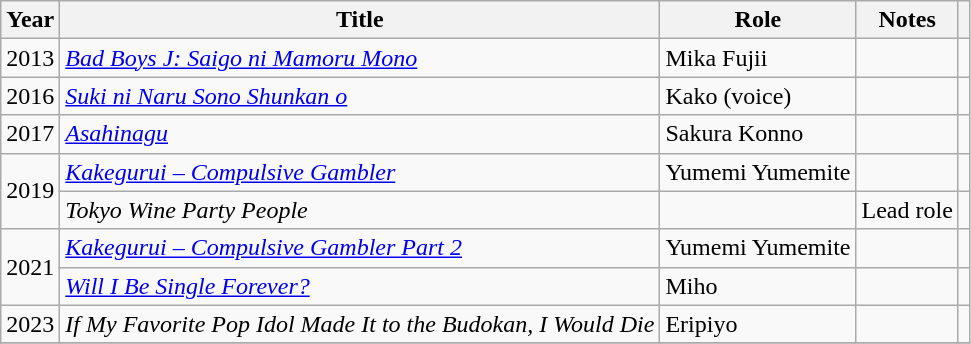<table class="wikitable">
<tr>
<th>Year</th>
<th>Title</th>
<th>Role</th>
<th>Notes</th>
<th></th>
</tr>
<tr>
<td>2013</td>
<td><em><a href='#'>Bad Boys J: Saigo ni Mamoru Mono</a></em></td>
<td>Mika Fujii</td>
<td></td>
<td></td>
</tr>
<tr>
<td>2016</td>
<td><em><a href='#'>Suki ni Naru Sono Shunkan o</a></em></td>
<td>Kako (voice)</td>
<td></td>
<td></td>
</tr>
<tr>
<td rowspan="1">2017</td>
<td><em><a href='#'>Asahinagu</a></em></td>
<td>Sakura Konno</td>
<td></td>
<td></td>
</tr>
<tr>
<td rowspan="2">2019</td>
<td><em><a href='#'>Kakegurui – Compulsive Gambler</a></em></td>
<td>Yumemi Yumemite</td>
<td></td>
<td></td>
</tr>
<tr>
<td><em>Tokyo Wine Party People</em></td>
<td></td>
<td>Lead role</td>
<td></td>
</tr>
<tr>
<td rowspan="2">2021</td>
<td><em><a href='#'>Kakegurui – Compulsive Gambler Part 2</a></em></td>
<td>Yumemi Yumemite</td>
<td></td>
<td></td>
</tr>
<tr>
<td><em><a href='#'>Will I Be Single Forever?</a></em></td>
<td>Miho</td>
<td></td>
<td></td>
</tr>
<tr>
<td>2023</td>
<td><em>If My Favorite Pop Idol Made It to the Budokan, I Would Die</em></td>
<td>Eripiyo</td>
<td></td>
<td></td>
</tr>
<tr>
</tr>
</table>
